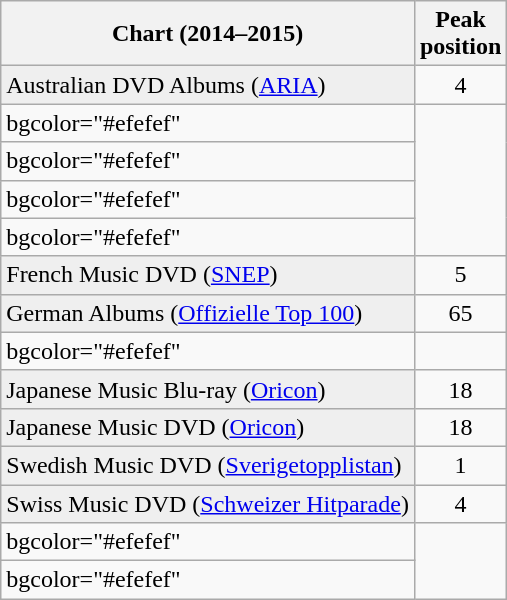<table class="wikitable sortable plainrowheaders">
<tr>
<th>Chart (2014–2015)</th>
<th>Peak<br>position</th>
</tr>
<tr>
<td bgcolor="#efefef">Australian DVD Albums (<a href='#'>ARIA</a>)</td>
<td align="center">4</td>
</tr>
<tr>
<td>bgcolor="#efefef" </td>
</tr>
<tr>
<td>bgcolor="#efefef" </td>
</tr>
<tr>
<td>bgcolor="#efefef" </td>
</tr>
<tr>
<td>bgcolor="#efefef" </td>
</tr>
<tr>
<td bgcolor="#efefef">French Music DVD (<a href='#'>SNEP</a>)</td>
<td align="center">5</td>
</tr>
<tr>
<td bgcolor="#efefef">German Albums (<a href='#'>Offizielle Top 100</a>)</td>
<td align="center">65</td>
</tr>
<tr>
<td>bgcolor="#efefef" </td>
</tr>
<tr>
<td bgcolor="#efefef">Japanese Music Blu-ray (<a href='#'>Oricon</a>)</td>
<td align="center">18</td>
</tr>
<tr>
<td bgcolor="#efefef">Japanese Music DVD (<a href='#'>Oricon</a>)</td>
<td align="center">18</td>
</tr>
<tr>
<td bgcolor="#efefef">Swedish Music DVD (<a href='#'>Sverigetopplistan</a>)</td>
<td align="center">1</td>
</tr>
<tr>
<td bgcolor="#efefef">Swiss Music DVD (<a href='#'>Schweizer Hitparade</a>)</td>
<td align="center">4</td>
</tr>
<tr>
<td>bgcolor="#efefef" </td>
</tr>
<tr>
<td>bgcolor="#efefef" </td>
</tr>
</table>
